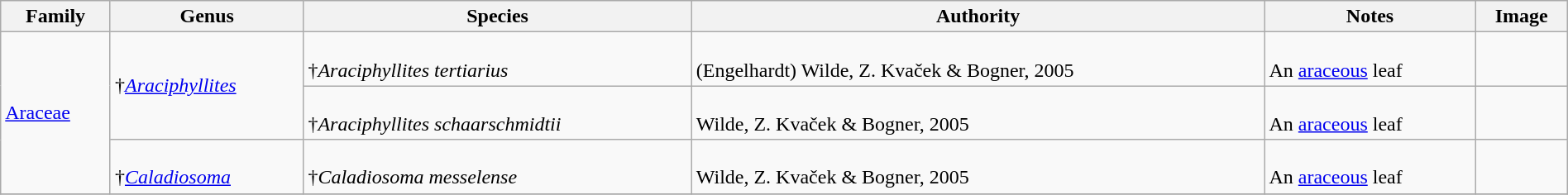<table class="wikitable" align="center" width="100%">
<tr>
<th>Family</th>
<th>Genus</th>
<th>Species</th>
<th>Authority</th>
<th>Notes</th>
<th>Image</th>
</tr>
<tr>
<td rowspan=3><a href='#'>Araceae</a></td>
<td rowspan=2>†<em><a href='#'>Araciphyllites</a></em></td>
<td><br>†<em>Araciphyllites tertiarius</em></td>
<td><br>(Engelhardt) Wilde, Z. Kvaček & Bogner, 2005</td>
<td><br>An <a href='#'>araceous</a> leaf</td>
<td></td>
</tr>
<tr>
<td><br>†<em>Araciphyllites schaarschmidtii</em></td>
<td><br>Wilde, Z. Kvaček & Bogner, 2005</td>
<td><br>An <a href='#'>araceous</a> leaf</td>
<td></td>
</tr>
<tr>
<td><br>†<em><a href='#'>Caladiosoma</a></em></td>
<td><br>†<em>Caladiosoma messelense</em></td>
<td><br>Wilde, Z. Kvaček & Bogner, 2005</td>
<td><br>An <a href='#'>araceous</a> leaf</td>
<td></td>
</tr>
<tr>
</tr>
</table>
